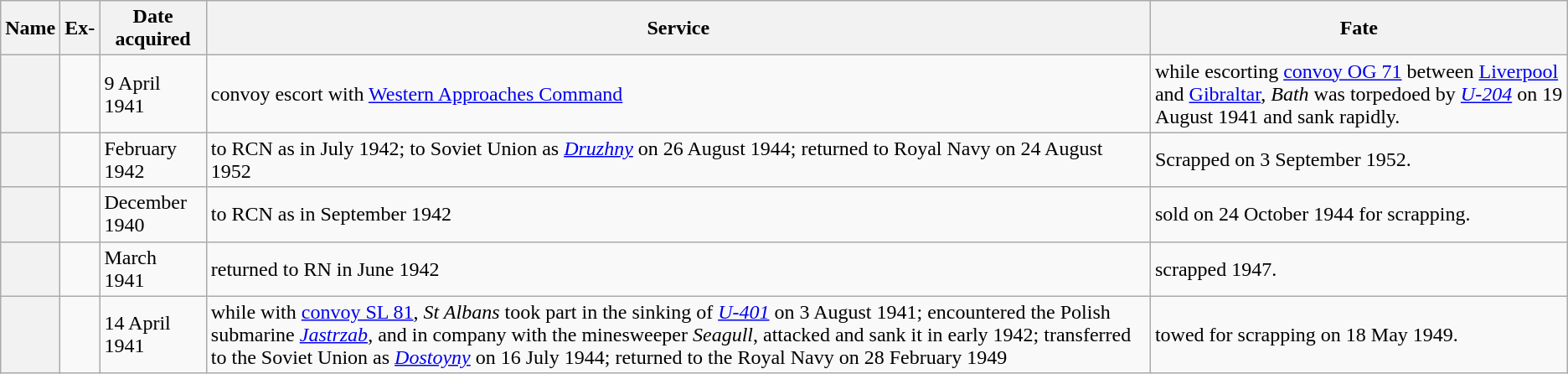<table class="wikitable sortable plainrowheaders">
<tr>
<th scope="col">Name</th>
<th scope="col">Ex-</th>
<th scope="col">Date acquired</th>
<th scope="col" class="unsortable">Service</th>
<th scope="col" class="unsortable">Fate</th>
</tr>
<tr>
<th scope="row"></th>
<td></td>
<td>9 April 1941</td>
<td>convoy escort with <a href='#'>Western Approaches Command</a></td>
<td>while escorting <a href='#'>convoy OG 71</a> between <a href='#'>Liverpool</a> and <a href='#'>Gibraltar</a>, <em>Bath</em> was torpedoed by <em><a href='#'>U-204</a></em> on 19 August 1941 and sank rapidly.</td>
</tr>
<tr>
<th scope="row"></th>
<td></td>
<td>February 1942</td>
<td>to RCN as  in July 1942; to Soviet Union as <em><a href='#'>Druzhny</a></em> on 26 August 1944; returned to Royal Navy on 24 August 1952</td>
<td>Scrapped on 3 September 1952.</td>
</tr>
<tr>
<th scope="row"></th>
<td></td>
<td>December 1940</td>
<td>to RCN as  in September 1942</td>
<td>sold on 24 October 1944 for scrapping.</td>
</tr>
<tr>
<th scope="row"></th>
<td></td>
<td>March 1941</td>
<td>returned to RN in June 1942</td>
<td>scrapped 1947.</td>
</tr>
<tr>
<th scope="row"></th>
<td></td>
<td>14 April 1941</td>
<td>while with <a href='#'>convoy SL 81</a>, <em>St Albans</em> took part in the sinking of <em><a href='#'>U-401</a></em> on 3 August 1941; encountered the Polish submarine <em><a href='#'>Jastrzab</a></em>, and in company with the minesweeper <em>Seagull</em>, attacked and sank it in early 1942; transferred to the Soviet Union as <em><a href='#'>Dostoyny</a></em> on 16 July 1944; returned to the Royal Navy on 28 February 1949</td>
<td>towed for scrapping on 18 May 1949.</td>
</tr>
</table>
